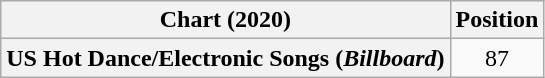<table class="wikitable plainrowheaders" style="text-align:center">
<tr>
<th>Chart (2020)</th>
<th>Position</th>
</tr>
<tr>
<th scope="row">US Hot Dance/Electronic Songs (<em>Billboard</em>)</th>
<td>87</td>
</tr>
</table>
